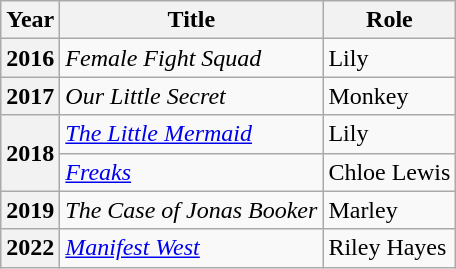<table class="wikitable plainrowheaders sortable">
<tr>
<th scope="col">Year</th>
<th scope="col">Title</th>
<th scope="col">Role</th>
</tr>
<tr>
<th scope="row">2016</th>
<td><em>Female Fight Squad</em></td>
<td>Lily</td>
</tr>
<tr>
<th scope="row">2017</th>
<td><em>Our Little Secret</em></td>
<td>Monkey</td>
</tr>
<tr>
<th rowspan="2" scope="row">2018</th>
<td><em><a href='#'>The Little Mermaid</a></em></td>
<td>Lily</td>
</tr>
<tr>
<td><em><a href='#'>Freaks</a></em></td>
<td>Chloe Lewis</td>
</tr>
<tr>
<th scope="row">2019</th>
<td><em>The Case of Jonas Booker</em></td>
<td>Marley</td>
</tr>
<tr>
<th scope="row">2022</th>
<td><em><a href='#'>Manifest West</a></em></td>
<td>Riley Hayes</td>
</tr>
</table>
